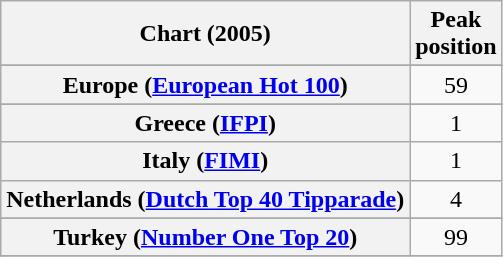<table class="wikitable sortable plainrowheaders" style="text-align:center">
<tr>
<th>Chart (2005)</th>
<th>Peak<br>position</th>
</tr>
<tr>
</tr>
<tr>
</tr>
<tr>
</tr>
<tr>
<th scope="row">Europe (<a href='#'>European Hot 100</a>)</th>
<td align="center">59</td>
</tr>
<tr>
</tr>
<tr>
<th scope="row">Greece (<a href='#'>IFPI</a>)</th>
<td style="text-align:center;">1</td>
</tr>
<tr>
<th scope="row">Italy (<a href='#'>FIMI</a>)</th>
<td style="text-align:center;">1</td>
</tr>
<tr>
<th scope="row">Netherlands (<a href='#'>Dutch Top 40 Tipparade</a>)</th>
<td>4</td>
</tr>
<tr>
</tr>
<tr>
</tr>
<tr>
<th scope="row">Turkey (<a href='#'>Number One Top 20</a>)</th>
<td style="text-align:center;">99</td>
</tr>
<tr>
</tr>
</table>
